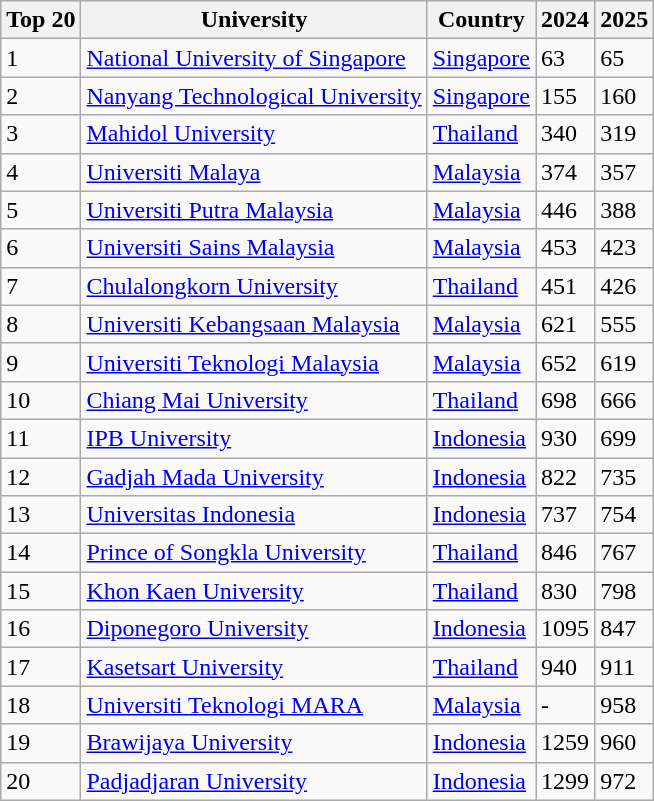<table class="wikitable sortable">
<tr>
<th>Top 20</th>
<th>University</th>
<th>Country</th>
<th>2024</th>
<th>2025</th>
</tr>
<tr>
<td>1</td>
<td> <a href='#'>National University of Singapore</a></td>
<td><a href='#'>Singapore</a></td>
<td>63</td>
<td>65</td>
</tr>
<tr>
<td>2</td>
<td> <a href='#'>Nanyang Technological University</a></td>
<td><a href='#'>Singapore</a></td>
<td>155</td>
<td>160</td>
</tr>
<tr>
<td>3</td>
<td> <a href='#'>Mahidol University</a></td>
<td><a href='#'>Thailand</a></td>
<td>340</td>
<td>319</td>
</tr>
<tr>
<td>4</td>
<td> <a href='#'>Universiti Malaya</a></td>
<td><a href='#'>Malaysia</a></td>
<td>374</td>
<td>357</td>
</tr>
<tr>
<td>5</td>
<td> <a href='#'>Universiti Putra Malaysia</a></td>
<td><a href='#'>Malaysia</a></td>
<td>446</td>
<td>388</td>
</tr>
<tr>
<td>6</td>
<td> <a href='#'>Universiti Sains Malaysia</a></td>
<td><a href='#'>Malaysia</a></td>
<td>453</td>
<td>423</td>
</tr>
<tr>
<td>7</td>
<td> <a href='#'>Chulalongkorn University</a></td>
<td><a href='#'>Thailand</a></td>
<td>451</td>
<td>426</td>
</tr>
<tr>
<td>8</td>
<td> <a href='#'>Universiti Kebangsaan Malaysia</a></td>
<td><a href='#'>Malaysia</a></td>
<td>621</td>
<td>555</td>
</tr>
<tr>
<td>9</td>
<td> <a href='#'>Universiti Teknologi Malaysia</a></td>
<td><a href='#'>Malaysia</a></td>
<td>652</td>
<td>619</td>
</tr>
<tr>
<td>10</td>
<td> <a href='#'>Chiang Mai University</a></td>
<td><a href='#'>Thailand</a></td>
<td>698</td>
<td>666</td>
</tr>
<tr>
<td>11</td>
<td> <a href='#'>IPB University</a></td>
<td><a href='#'>Indonesia</a></td>
<td>930</td>
<td>699</td>
</tr>
<tr>
<td>12</td>
<td> <a href='#'>Gadjah Mada University</a></td>
<td><a href='#'>Indonesia</a></td>
<td>822</td>
<td>735</td>
</tr>
<tr>
<td>13</td>
<td> <a href='#'>Universitas Indonesia</a></td>
<td><a href='#'>Indonesia</a></td>
<td>737</td>
<td>754</td>
</tr>
<tr>
<td>14</td>
<td> <a href='#'>Prince of Songkla University</a></td>
<td><a href='#'>Thailand</a></td>
<td>846</td>
<td>767</td>
</tr>
<tr>
<td>15</td>
<td> <a href='#'>Khon Kaen University</a></td>
<td><a href='#'>Thailand</a></td>
<td>830</td>
<td>798</td>
</tr>
<tr>
<td>16</td>
<td> <a href='#'>Diponegoro University</a></td>
<td><a href='#'>Indonesia</a></td>
<td>1095</td>
<td>847</td>
</tr>
<tr>
<td>17</td>
<td> <a href='#'>Kasetsart University</a></td>
<td><a href='#'>Thailand</a></td>
<td>940</td>
<td>911</td>
</tr>
<tr>
<td>18</td>
<td> <a href='#'>Universiti Teknologi MARA</a></td>
<td><a href='#'>Malaysia</a></td>
<td>-</td>
<td>958</td>
</tr>
<tr>
<td>19</td>
<td> <a href='#'>Brawijaya University</a></td>
<td><a href='#'>Indonesia</a></td>
<td>1259</td>
<td>960</td>
</tr>
<tr>
<td>20</td>
<td> <a href='#'>Padjadjaran University</a></td>
<td><a href='#'>Indonesia</a></td>
<td>1299</td>
<td>972</td>
</tr>
</table>
